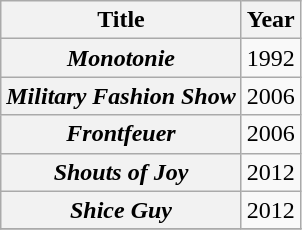<table class="wikitable plainrowheaders" style="text-align:center;">
<tr>
<th>Title</th>
<th>Year</th>
</tr>
<tr>
<th scope="row"><em>Monotonie</em></th>
<td>1992</td>
</tr>
<tr>
<th scope="row"><em>Military Fashion Show</em></th>
<td>2006</td>
</tr>
<tr>
<th scope="row"><em>Frontfeuer</em></th>
<td>2006</td>
</tr>
<tr>
<th scope="row"><em>Shouts of Joy</em></th>
<td>2012</td>
</tr>
<tr>
<th scope="row"><em>Shice Guy</em></th>
<td>2012</td>
</tr>
<tr>
</tr>
</table>
